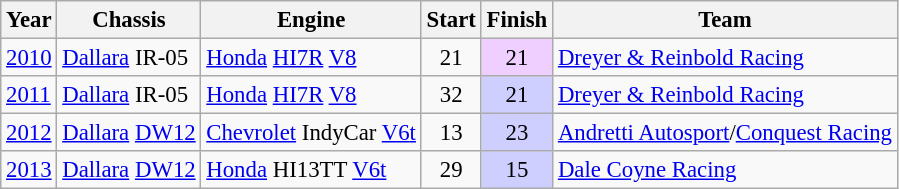<table class="wikitable" style="font-size: 95%;">
<tr>
<th>Year</th>
<th>Chassis</th>
<th>Engine</th>
<th>Start</th>
<th>Finish</th>
<th>Team</th>
</tr>
<tr>
<td><a href='#'>2010</a></td>
<td><a href='#'>Dallara</a> IR-05</td>
<td><a href='#'>Honda</a> <a href='#'>HI7R</a> <a href='#'>V8</a></td>
<td align=center>21</td>
<td align=center style="background:#efcfff;">21</td>
<td><a href='#'>Dreyer & Reinbold Racing</a></td>
</tr>
<tr>
<td><a href='#'>2011</a></td>
<td><a href='#'>Dallara</a> IR-05</td>
<td><a href='#'>Honda</a> <a href='#'>HI7R</a> <a href='#'>V8</a></td>
<td align=center>32</td>
<td align=center style="background:#CFCFFF;">21</td>
<td><a href='#'>Dreyer & Reinbold Racing</a></td>
</tr>
<tr>
<td><a href='#'>2012</a></td>
<td><a href='#'>Dallara</a> <a href='#'>DW12</a></td>
<td><a href='#'>Chevrolet</a> IndyCar <a href='#'>V6</a><a href='#'>t</a></td>
<td align=center>13</td>
<td align=center style="background:#CFCFFF;">23</td>
<td><a href='#'>Andretti Autosport</a>/<a href='#'>Conquest Racing</a></td>
</tr>
<tr>
<td><a href='#'>2013</a></td>
<td><a href='#'>Dallara</a> <a href='#'>DW12</a></td>
<td><a href='#'>Honda</a> HI13TT <a href='#'>V6</a><a href='#'>t</a></td>
<td align=center>29</td>
<td align=center style="background:#CFCFFF;">15</td>
<td><a href='#'>Dale Coyne Racing</a></td>
</tr>
</table>
